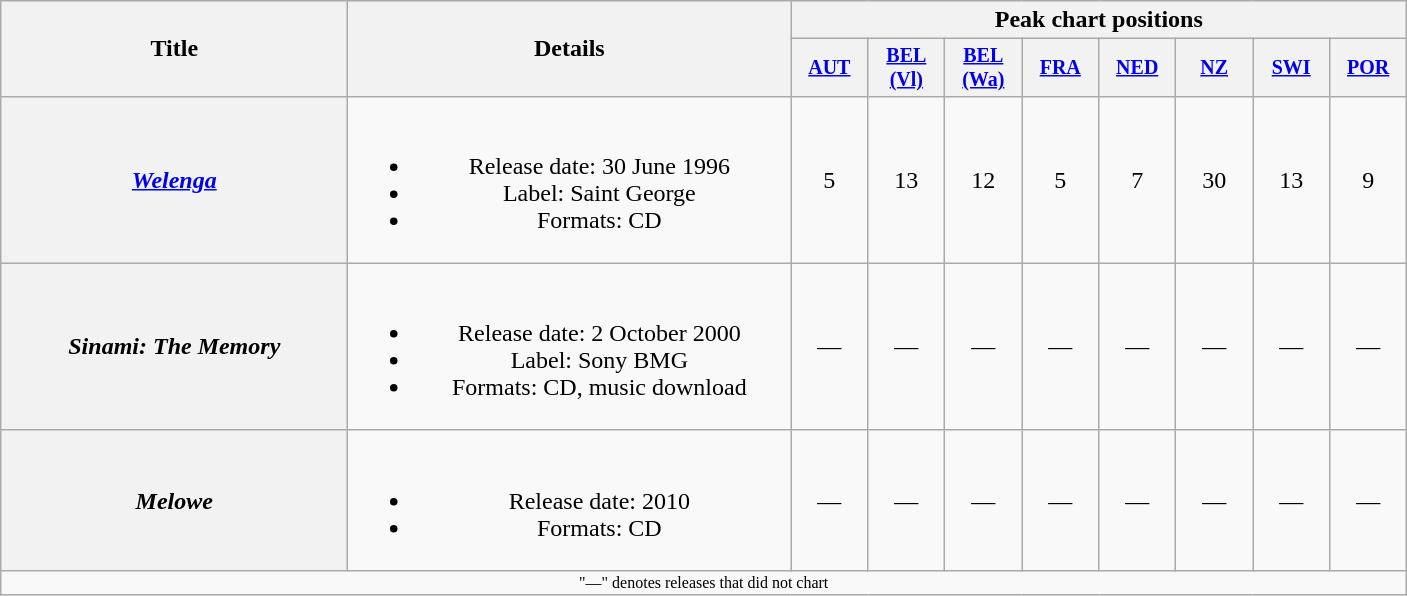<table class="wikitable plainrowheaders" style="text-align:center;">
<tr>
<th rowspan="2" style="width:14em;">Title</th>
<th rowspan="2" style="width:18em;">Details</th>
<th colspan="8">Peak chart positions</th>
</tr>
<tr style="font-size:smaller;">
<th style="width:45px;"><a href='#'>AUT</a></th>
<th style="width:45px;"><a href='#'>BEL<br>(Vl)</a></th>
<th style="width:45px;"><a href='#'>BEL<br>(Wa)</a></th>
<th style="width:45px;"><a href='#'>FRA</a></th>
<th style="width:45px;"><a href='#'>NED</a></th>
<th style="width:45px;"><a href='#'>NZ</a></th>
<th style="width:45px;"><a href='#'>SWI</a></th>
<th style="width:45px;"><a href='#'>POR</a></th>
</tr>
<tr>
<th scope="row"><em><a href='#'>Welenga</a></em></th>
<td><br><ul><li>Release date: 30 June 1996</li><li>Label: Saint George</li><li>Formats: CD</li></ul></td>
<td>5</td>
<td>13</td>
<td>12</td>
<td>5</td>
<td>7</td>
<td>30</td>
<td>13</td>
<td>9</td>
</tr>
<tr>
<th scope="row"><em>Sinami: The Memory</em></th>
<td><br><ul><li>Release date: 2 October 2000</li><li>Label: Sony BMG</li><li>Formats: CD, music download</li></ul></td>
<td>—</td>
<td>—</td>
<td>—</td>
<td>—</td>
<td>—</td>
<td>—</td>
<td>—</td>
<td>—</td>
</tr>
<tr>
<th scope="row"><em>Melowe</em></th>
<td><br><ul><li>Release date: 2010</li><li>Formats: CD</li></ul></td>
<td>—</td>
<td>—</td>
<td>—</td>
<td>—</td>
<td>—</td>
<td>—</td>
<td>—</td>
<td>—</td>
</tr>
<tr>
<td colspan="15" style="font-size:8pt">"—" denotes releases that did not chart</td>
</tr>
</table>
